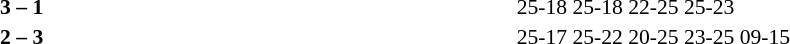<table width=100% cellspacing=1>
<tr>
<th width=20%></th>
<th width=12%></th>
<th width=20%></th>
<th width=33%></th>
<td></td>
</tr>
<tr style=font-size:90%>
<td align=right><strong></strong></td>
<td align=center><strong>3 – 1</strong></td>
<td></td>
<td>25-18 25-18 22-25 25-23</td>
<td></td>
</tr>
<tr style=font-size:90%>
<td align=right></td>
<td align=center><strong>2 – 3</strong></td>
<td><strong></strong></td>
<td>25-17 25-22 20-25 23-25 09-15</td>
</tr>
</table>
